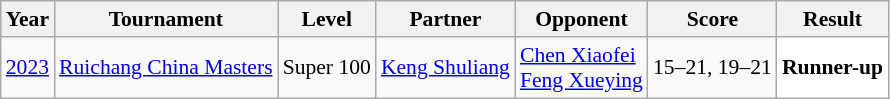<table class="sortable wikitable" style="font-size: 90%;">
<tr>
<th>Year</th>
<th>Tournament</th>
<th>Level</th>
<th>Partner</th>
<th>Opponent</th>
<th>Score</th>
<th>Result</th>
</tr>
<tr>
<td align="center"><a href='#'>2023</a></td>
<td align="left"><a href='#'>Ruichang China Masters</a></td>
<td align="left">Super 100</td>
<td align="left"> <a href='#'>Keng Shuliang</a></td>
<td align="left"> <a href='#'>Chen Xiaofei</a><br> <a href='#'>Feng Xueying</a></td>
<td align="left">15–21, 19–21</td>
<td style="text-align:left; background:white"> <strong>Runner-up</strong></td>
</tr>
</table>
